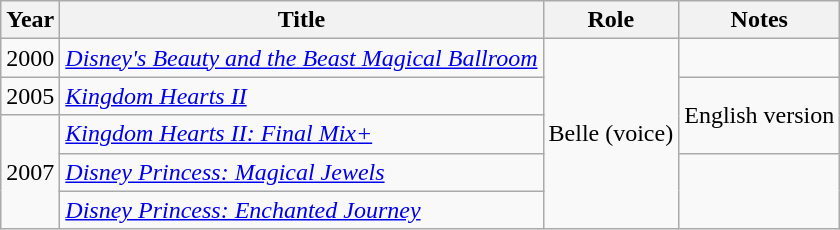<table class="wikitable sortable">
<tr>
<th>Year</th>
<th>Title</th>
<th>Role</th>
<th>Notes</th>
</tr>
<tr>
<td>2000</td>
<td><em><a href='#'>Disney's Beauty and the Beast Magical Ballroom</a></em></td>
<td rowspan="5">Belle (voice)</td>
<td></td>
</tr>
<tr>
<td>2005</td>
<td><em><a href='#'>Kingdom Hearts II</a></em></td>
<td rowspan="2">English version</td>
</tr>
<tr>
<td rowspan="3">2007</td>
<td><em><a href='#'>Kingdom Hearts II: Final Mix+</a></em></td>
</tr>
<tr>
<td><em><a href='#'>Disney Princess: Magical Jewels</a></em></td>
<td rowspan="2"></td>
</tr>
<tr>
<td><em><a href='#'>Disney Princess: Enchanted Journey</a></em></td>
</tr>
</table>
